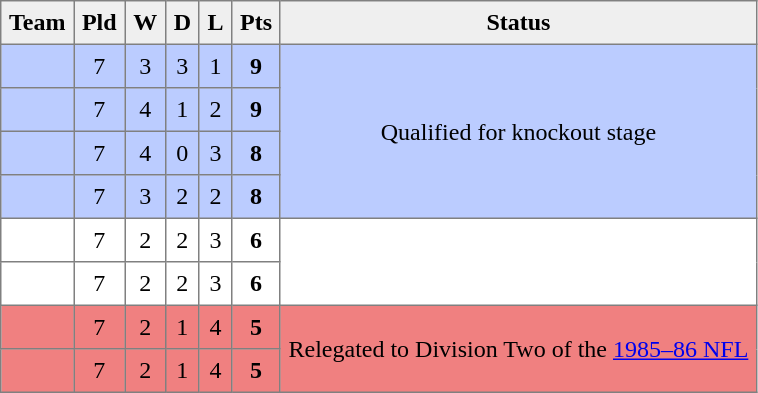<table style=border-collapse:collapse border=1 cellspacing=0 cellpadding=5>
<tr align=center bgcolor=#efefef>
<th>Team</th>
<th>Pld</th>
<th>W</th>
<th>D</th>
<th>L</th>
<th>Pts</th>
<th>Status</th>
</tr>
<tr align=center style="background:#bbccff;">
<td style="text-align:left;"> </td>
<td>7</td>
<td>3</td>
<td>3</td>
<td>1</td>
<td><strong>9</strong></td>
<td rowspan=4>Qualified for knockout stage</td>
</tr>
<tr align=center style="background:#bbccff;">
<td style="text-align:left;"> </td>
<td>7</td>
<td>4</td>
<td>1</td>
<td>2</td>
<td><strong>9</strong></td>
</tr>
<tr align=center style="background:#bbccff;">
<td style="text-align:left;"> </td>
<td>7</td>
<td>4</td>
<td>0</td>
<td>3</td>
<td><strong>8</strong></td>
</tr>
<tr align=center style="background:#bbccff;">
<td style="text-align:left;"> </td>
<td>7</td>
<td>3</td>
<td>2</td>
<td>2</td>
<td><strong>8</strong></td>
</tr>
<tr align=center style="background:#FFFFFF;">
<td style="text-align:left;"> </td>
<td>7</td>
<td>2</td>
<td>2</td>
<td>3</td>
<td><strong>6</strong></td>
<td rowspan=2></td>
</tr>
<tr align=center style="background:#FFFFFF;">
<td style="text-align:left;"> </td>
<td>7</td>
<td>2</td>
<td>2</td>
<td>3</td>
<td><strong>6</strong></td>
</tr>
<tr align=center style="background:#F08080;">
<td style="text-align:left;"> </td>
<td>7</td>
<td>2</td>
<td>1</td>
<td>4</td>
<td><strong>5</strong></td>
<td rowspan=2>Relegated to Division Two of the <a href='#'>1985–86 NFL</a></td>
</tr>
<tr align=center style="background:#F08080;">
<td style="text-align:left;"> </td>
<td>7</td>
<td>2</td>
<td>1</td>
<td>4</td>
<td><strong>5</strong></td>
</tr>
</table>
